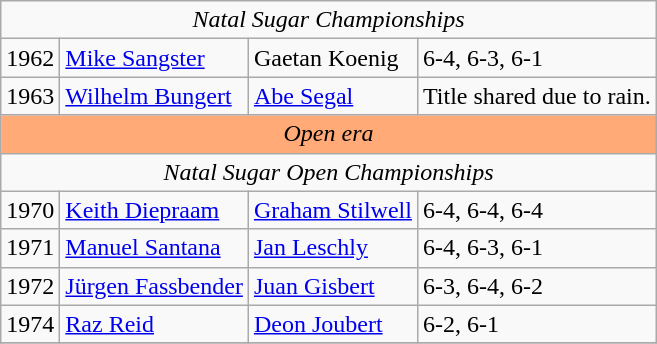<table class="wikitable">
<tr>
<td colspan=4 align=center><em>Natal Sugar Championships</em></td>
</tr>
<tr>
<td>1962</td>
<td> <a href='#'>Mike Sangster</a></td>
<td> Gaetan Koenig</td>
<td>6-4, 6-3, 6-1</td>
</tr>
<tr>
<td>1963</td>
<td> <a href='#'>Wilhelm Bungert</a></td>
<td> <a href='#'>Abe Segal</a></td>
<td>Title shared due to rain.</td>
</tr>
<tr style=background-color:#ffaa77>
<td colspan=4 align=center><em>Open era </em></td>
</tr>
<tr>
<td colspan=4 align=center><em>Natal Sugar Open Championships</em></td>
</tr>
<tr>
<td>1970</td>
<td> <a href='#'>Keith Diepraam</a></td>
<td> <a href='#'>Graham Stilwell</a></td>
<td>6-4, 6-4, 6-4</td>
</tr>
<tr>
<td>1971</td>
<td> <a href='#'>Manuel Santana</a></td>
<td> <a href='#'>Jan Leschly</a></td>
<td>6-4, 6-3, 6-1</td>
</tr>
<tr>
<td>1972</td>
<td> <a href='#'>Jürgen Fassbender</a></td>
<td> <a href='#'>Juan Gisbert</a></td>
<td>6-3, 6-4, 6-2</td>
</tr>
<tr>
<td>1974</td>
<td> <a href='#'>Raz Reid</a></td>
<td> <a href='#'>Deon Joubert</a></td>
<td>6-2, 6-1</td>
</tr>
<tr>
</tr>
</table>
